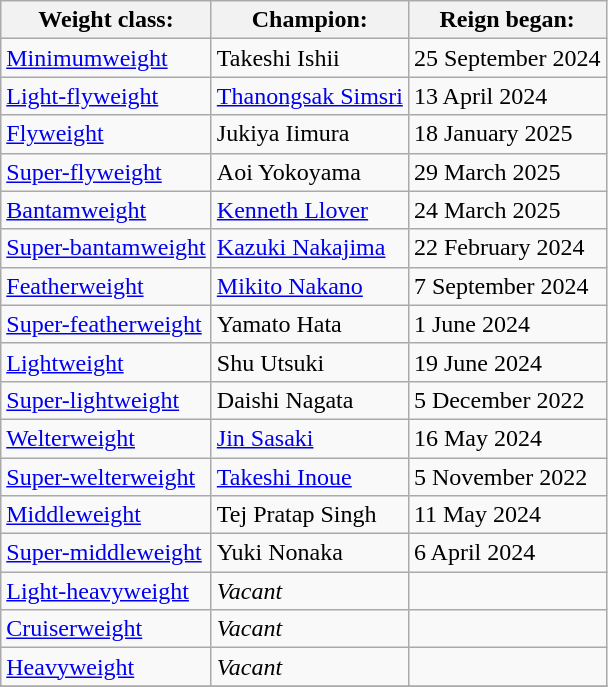<table class="wikitable">
<tr>
<th>Weight class:</th>
<th>Champion:</th>
<th>Reign began:</th>
</tr>
<tr>
<td><a href='#'>Minimumweight</a></td>
<td> Takeshi Ishii</td>
<td>25 September 2024</td>
</tr>
<tr>
<td><a href='#'>Light-flyweight</a></td>
<td> <a href='#'>Thanongsak Simsri</a></td>
<td>13 April 2024</td>
</tr>
<tr>
<td><a href='#'>Flyweight</a></td>
<td> Jukiya Iimura</td>
<td>18 January 2025</td>
</tr>
<tr>
<td><a href='#'>Super-flyweight</a></td>
<td> Aoi Yokoyama</td>
<td>29 March 2025</td>
</tr>
<tr>
<td><a href='#'>Bantamweight</a></td>
<td> <a href='#'>Kenneth Llover</a></td>
<td>24 March 2025</td>
</tr>
<tr>
<td><a href='#'>Super-bantamweight</a></td>
<td> <a href='#'>Kazuki Nakajima</a></td>
<td>22 February 2024</td>
</tr>
<tr>
<td><a href='#'>Featherweight</a></td>
<td> <a href='#'>Mikito Nakano</a></td>
<td>7 September 2024</td>
</tr>
<tr>
<td><a href='#'>Super-featherweight</a></td>
<td> Yamato Hata</td>
<td>1 June 2024</td>
</tr>
<tr>
<td><a href='#'>Lightweight</a></td>
<td> Shu Utsuki</td>
<td>19 June 2024</td>
</tr>
<tr>
<td><a href='#'>Super-lightweight</a></td>
<td> Daishi Nagata</td>
<td>5 December 2022</td>
</tr>
<tr>
<td><a href='#'>Welterweight</a></td>
<td> <a href='#'>Jin Sasaki</a></td>
<td>16 May 2024</td>
</tr>
<tr>
<td><a href='#'>Super-welterweight</a></td>
<td> <a href='#'>Takeshi Inoue</a></td>
<td>5 November 2022</td>
</tr>
<tr>
<td><a href='#'>Middleweight</a></td>
<td> Tej Pratap Singh</td>
<td>11 May 2024</td>
</tr>
<tr>
<td><a href='#'>Super-middleweight</a></td>
<td> Yuki Nonaka</td>
<td>6 April 2024</td>
</tr>
<tr>
<td><a href='#'>Light-heavyweight</a></td>
<td> <em>Vacant</em></td>
<td></td>
</tr>
<tr>
<td><a href='#'>Cruiserweight</a></td>
<td> <em>Vacant</em></td>
<td></td>
</tr>
<tr>
<td><a href='#'>Heavyweight</a></td>
<td> <em>Vacant</em></td>
<td></td>
</tr>
<tr>
</tr>
</table>
